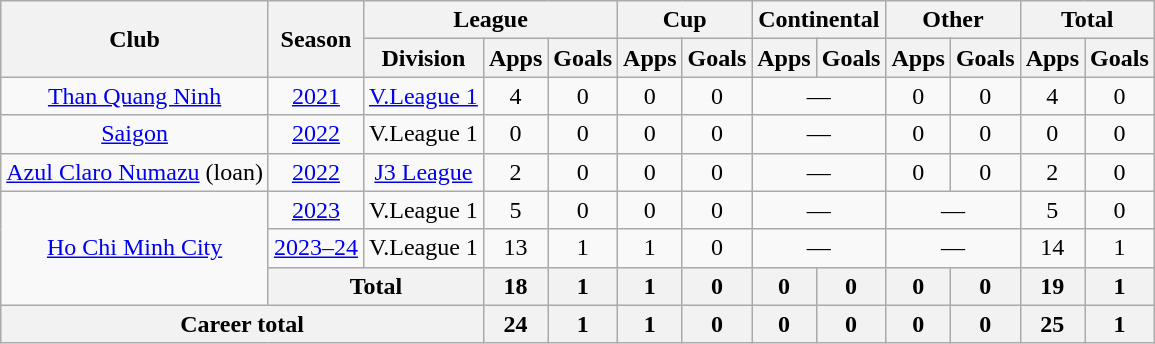<table class="wikitable" style="text-align: center">
<tr>
<th rowspan="2">Club</th>
<th rowspan="2">Season</th>
<th colspan="3">League</th>
<th colspan="2">Cup</th>
<th colspan="2">Continental</th>
<th colspan="2">Other</th>
<th colspan="2">Total</th>
</tr>
<tr>
<th>Division</th>
<th>Apps</th>
<th>Goals</th>
<th>Apps</th>
<th>Goals</th>
<th>Apps</th>
<th>Goals</th>
<th>Apps</th>
<th>Goals</th>
<th>Apps</th>
<th>Goals</th>
</tr>
<tr>
<td><a href='#'>Than Quang Ninh</a></td>
<td><a href='#'>2021</a></td>
<td><a href='#'>V.League 1</a></td>
<td>4</td>
<td>0</td>
<td>0</td>
<td>0</td>
<td colspan="2">—</td>
<td>0</td>
<td>0</td>
<td>4</td>
<td>0</td>
</tr>
<tr>
<td><a href='#'>Saigon</a></td>
<td><a href='#'>2022</a></td>
<td>V.League 1</td>
<td>0</td>
<td>0</td>
<td>0</td>
<td>0</td>
<td colspan="2">—</td>
<td>0</td>
<td>0</td>
<td>0</td>
<td>0</td>
</tr>
<tr>
<td><a href='#'>Azul Claro Numazu</a> (loan)</td>
<td><a href='#'>2022</a></td>
<td><a href='#'>J3 League</a></td>
<td>2</td>
<td>0</td>
<td>0</td>
<td>0</td>
<td colspan="2">—</td>
<td>0</td>
<td>0</td>
<td>2</td>
<td>0</td>
</tr>
<tr>
<td rowspan=3><a href='#'>Ho Chi Minh City</a></td>
<td><a href='#'>2023</a></td>
<td>V.League 1</td>
<td>5</td>
<td>0</td>
<td>0</td>
<td>0</td>
<td colspan="2">—</td>
<td colspan="2">—</td>
<td>5</td>
<td>0</td>
</tr>
<tr>
<td><a href='#'>2023–24</a></td>
<td>V.League 1</td>
<td>13</td>
<td>1</td>
<td>1</td>
<td>0</td>
<td colspan="2">—</td>
<td colspan="2">—</td>
<td>14</td>
<td>1</td>
</tr>
<tr>
<th colspan=2>Total</th>
<th>18</th>
<th>1</th>
<th>1</th>
<th>0</th>
<th>0</th>
<th>0</th>
<th>0</th>
<th>0</th>
<th>19</th>
<th>1</th>
</tr>
<tr>
<th colspan="3">Career total</th>
<th>24</th>
<th>1</th>
<th>1</th>
<th>0</th>
<th>0</th>
<th>0</th>
<th>0</th>
<th>0</th>
<th>25</th>
<th>1</th>
</tr>
</table>
